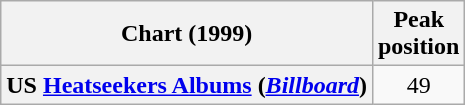<table class="wikitable sortable plainrowheaders" style="text-align:center">
<tr>
<th scope="col">Chart (1999)</th>
<th scope="col">Peak<br>position</th>
</tr>
<tr>
<th scope="row">US <a href='#'>Heatseekers Albums</a> (<em><a href='#'>Billboard</a></em>)</th>
<td>49</td>
</tr>
</table>
